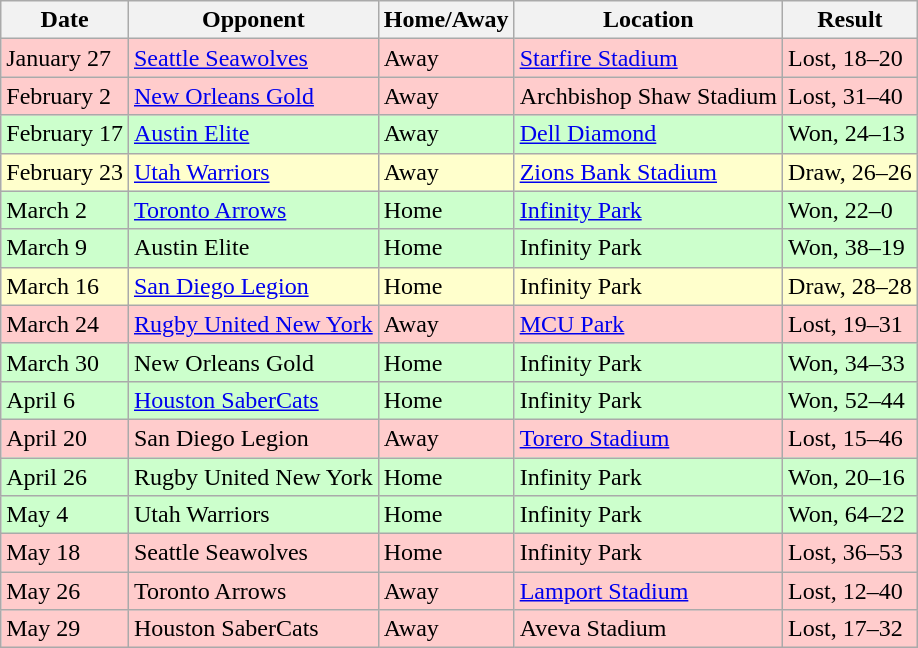<table class="wikitable">
<tr>
<th>Date</th>
<th>Opponent</th>
<th>Home/Away</th>
<th>Location</th>
<th>Result</th>
</tr>
<tr style="background:#fcc;">
<td>January 27</td>
<td><a href='#'>Seattle Seawolves</a></td>
<td>Away</td>
<td><a href='#'>Starfire Stadium</a></td>
<td>Lost, 18–20</td>
</tr>
<tr style="background:#fcc;">
<td>February 2</td>
<td><a href='#'>New Orleans Gold</a></td>
<td>Away</td>
<td>Archbishop Shaw Stadium</td>
<td>Lost, 31–40</td>
</tr>
<tr style="background:#cfc;">
<td>February 17</td>
<td><a href='#'>Austin Elite</a></td>
<td>Away</td>
<td><a href='#'>Dell Diamond</a></td>
<td>Won, 24–13</td>
</tr>
<tr style="background:#ffc;">
<td>February 23</td>
<td><a href='#'>Utah Warriors</a></td>
<td>Away</td>
<td><a href='#'>Zions Bank Stadium</a></td>
<td>Draw, 26–26</td>
</tr>
<tr style="background:#cfc;">
<td>March 2</td>
<td><a href='#'>Toronto Arrows</a></td>
<td>Home</td>
<td><a href='#'>Infinity Park</a></td>
<td>Won, 22–0</td>
</tr>
<tr style="background:#cfc;">
<td>March 9</td>
<td>Austin Elite</td>
<td>Home</td>
<td>Infinity Park</td>
<td>Won, 38–19</td>
</tr>
<tr style="background:#ffc;">
<td>March 16</td>
<td><a href='#'>San Diego Legion</a></td>
<td>Home</td>
<td>Infinity Park</td>
<td>Draw, 28–28</td>
</tr>
<tr style="background:#fcc;">
<td>March 24</td>
<td><a href='#'>Rugby United New York</a></td>
<td>Away</td>
<td><a href='#'>MCU Park</a></td>
<td>Lost, 19–31</td>
</tr>
<tr style="background:#cfc;">
<td>March 30</td>
<td>New Orleans Gold</td>
<td>Home</td>
<td>Infinity Park</td>
<td>Won, 34–33</td>
</tr>
<tr style="background:#cfc;">
<td>April 6</td>
<td><a href='#'>Houston SaberCats</a></td>
<td>Home</td>
<td>Infinity Park</td>
<td>Won, 52–44</td>
</tr>
<tr style="background:#fcc;">
<td>April 20</td>
<td>San Diego Legion</td>
<td>Away</td>
<td><a href='#'>Torero Stadium</a></td>
<td>Lost, 15–46</td>
</tr>
<tr style="background:#cfc;">
<td>April 26</td>
<td>Rugby United New York</td>
<td>Home</td>
<td>Infinity Park</td>
<td>Won, 20–16</td>
</tr>
<tr style="background:#cfc;">
<td>May 4</td>
<td>Utah Warriors</td>
<td>Home</td>
<td>Infinity Park</td>
<td>Won, 64–22</td>
</tr>
<tr style="background:#fcc;">
<td>May 18</td>
<td>Seattle Seawolves</td>
<td>Home</td>
<td>Infinity Park</td>
<td>Lost, 36–53</td>
</tr>
<tr style="background:#fcc;">
<td>May 26</td>
<td>Toronto Arrows</td>
<td>Away</td>
<td><a href='#'>Lamport Stadium</a></td>
<td>Lost, 12–40</td>
</tr>
<tr style="background:#fcc;">
<td>May 29</td>
<td>Houston SaberCats</td>
<td>Away</td>
<td>Aveva Stadium</td>
<td>Lost, 17–32</td>
</tr>
</table>
